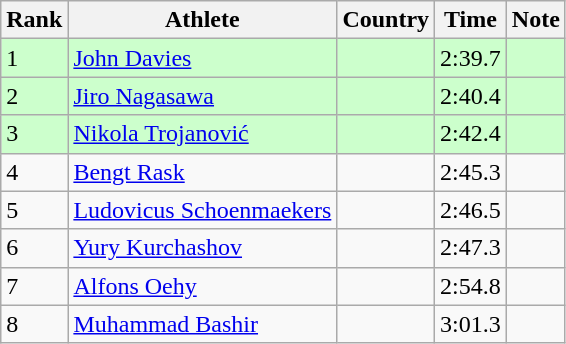<table class="wikitable sortable">
<tr>
<th>Rank</th>
<th>Athlete</th>
<th>Country</th>
<th>Time</th>
<th>Note</th>
</tr>
<tr bgcolor=#CCFFCC>
<td>1</td>
<td><a href='#'>John Davies</a></td>
<td></td>
<td>2:39.7</td>
<td></td>
</tr>
<tr bgcolor=#CCFFCC>
<td>2</td>
<td><a href='#'>Jiro Nagasawa</a></td>
<td></td>
<td>2:40.4</td>
<td></td>
</tr>
<tr bgcolor=#CCFFCC>
<td>3</td>
<td><a href='#'>Nikola Trojanović</a></td>
<td></td>
<td>2:42.4</td>
<td></td>
</tr>
<tr>
<td>4</td>
<td><a href='#'>Bengt Rask</a></td>
<td></td>
<td>2:45.3</td>
<td></td>
</tr>
<tr>
<td>5</td>
<td><a href='#'>Ludovicus Schoenmaekers</a></td>
<td></td>
<td>2:46.5</td>
<td></td>
</tr>
<tr>
<td>6</td>
<td><a href='#'>Yury Kurchashov</a></td>
<td></td>
<td>2:47.3</td>
<td></td>
</tr>
<tr>
<td>7</td>
<td><a href='#'>Alfons Oehy</a></td>
<td></td>
<td>2:54.8</td>
<td></td>
</tr>
<tr>
<td>8</td>
<td><a href='#'>Muhammad Bashir</a></td>
<td></td>
<td>3:01.3</td>
<td></td>
</tr>
</table>
